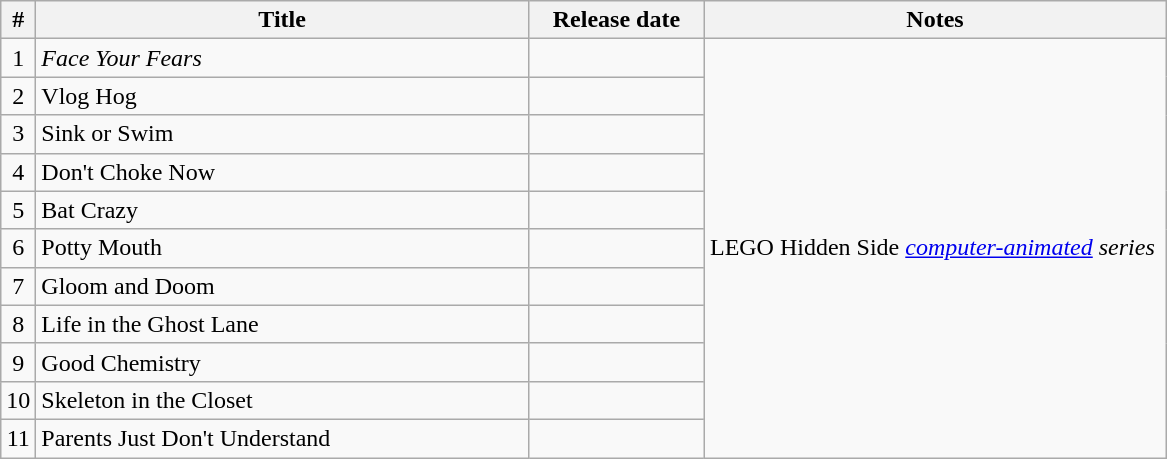<table class="wikitable sortable">
<tr>
<th width=10>#</th>
<th width=321>Title</th>
<th width=110>Release date</th>
<th width=300>Notes</th>
</tr>
<tr>
<td align="center">1</td>
<td><em>Face Your Fears<strong></td>
<td align="right"></td>
<td rowspan="11"></em>LEGO Hidden Side<em> <a href='#'>computer-animated</a> series</td>
</tr>
<tr>
<td align="center">2</td>
<td></em>Vlog Hog<em></td>
<td align="right"></td>
</tr>
<tr>
<td align="center">3</td>
<td></em>Sink or Swim<em></td>
<td align="right"></td>
</tr>
<tr>
<td align="center">4</td>
<td></em>Don't Choke Now<em></td>
<td align="right"></td>
</tr>
<tr>
<td align="center">5</td>
<td></em>Bat Crazy<em></td>
<td align="right"></td>
</tr>
<tr>
<td align="center">6</td>
<td></em>Potty Mouth<em></td>
<td align="right"></td>
</tr>
<tr>
<td align="center">7</td>
<td></em>Gloom and Doom<em></td>
<td align="right"></td>
</tr>
<tr>
<td align="center">8</td>
<td></em>Life in the Ghost Lane<em></td>
<td align="right"></td>
</tr>
<tr>
<td align="center">9</td>
<td></em>Good Chemistry<em></td>
<td align="right"></td>
</tr>
<tr>
<td align="center">10</td>
<td></em>Skeleton in the Closet<em></td>
<td align="right"></td>
</tr>
<tr>
<td align="center">11</td>
<td></em>Parents Just Don't Understand<em></td>
<td align="right"></td>
</tr>
</table>
